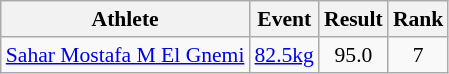<table class=wikitable style="font-size:90%">
<tr>
<th>Athlete</th>
<th>Event</th>
<th>Result</th>
<th>Rank</th>
</tr>
<tr>
<td><a href='#'>Sahar Mostafa M El Gnemi</a></td>
<td><a href='#'>82.5kg</a></td>
<td style="text-align:center;">95.0</td>
<td style="text-align:center;">7</td>
</tr>
</table>
